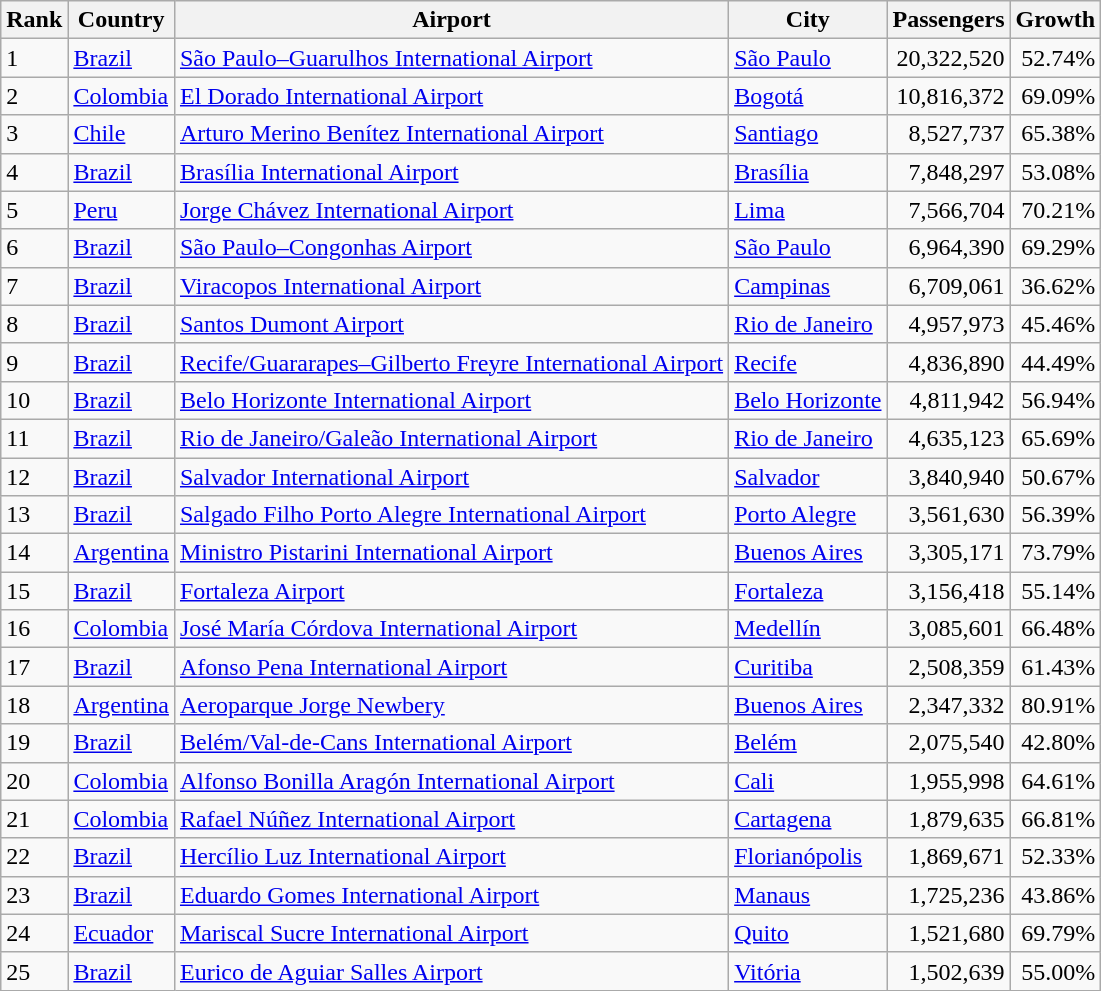<table class="wikitable sortable">
<tr>
<th>Rank</th>
<th>Country</th>
<th>Airport</th>
<th>City</th>
<th>Passengers</th>
<th>Growth</th>
</tr>
<tr>
<td>1</td>
<td> <a href='#'>Brazil</a></td>
<td><a href='#'>São Paulo–Guarulhos International Airport</a></td>
<td><a href='#'>São Paulo</a></td>
<td align="right">20,322,520</td>
<td align="right">52.74%</td>
</tr>
<tr>
<td>2</td>
<td> <a href='#'>Colombia</a></td>
<td><a href='#'>El Dorado International Airport</a></td>
<td><a href='#'>Bogotá</a></td>
<td align="right">10,816,372</td>
<td align="right">69.09%</td>
</tr>
<tr>
<td>3</td>
<td> <a href='#'>Chile</a></td>
<td><a href='#'>Arturo Merino Benítez International Airport</a></td>
<td><a href='#'>Santiago</a></td>
<td align="right">8,527,737</td>
<td align="right">65.38%</td>
</tr>
<tr>
<td>4</td>
<td> <a href='#'>Brazil</a></td>
<td><a href='#'>Brasília International Airport</a></td>
<td><a href='#'>Brasília</a></td>
<td align="right">7,848,297</td>
<td align="right">53.08%</td>
</tr>
<tr>
<td>5</td>
<td> <a href='#'>Peru</a></td>
<td><a href='#'>Jorge Chávez International Airport</a></td>
<td><a href='#'>Lima</a></td>
<td align="right">7,566,704</td>
<td align="right">70.21%</td>
</tr>
<tr>
<td>6</td>
<td> <a href='#'>Brazil</a></td>
<td><a href='#'>São Paulo–Congonhas Airport</a></td>
<td><a href='#'>São Paulo</a></td>
<td align="right">6,964,390</td>
<td align="right">69.29%</td>
</tr>
<tr>
<td>7</td>
<td> <a href='#'>Brazil</a></td>
<td><a href='#'>Viracopos International Airport</a></td>
<td><a href='#'>Campinas</a></td>
<td align="right">6,709,061</td>
<td align="right">36.62%</td>
</tr>
<tr>
<td>8</td>
<td> <a href='#'>Brazil</a></td>
<td><a href='#'>Santos Dumont Airport</a></td>
<td><a href='#'>Rio de Janeiro</a></td>
<td align="right">4,957,973</td>
<td align="right">45.46%</td>
</tr>
<tr>
<td>9</td>
<td> <a href='#'>Brazil</a></td>
<td><a href='#'>Recife/Guararapes–Gilberto Freyre International Airport</a></td>
<td><a href='#'>Recife</a></td>
<td align="right">4,836,890</td>
<td align="right">44.49%</td>
</tr>
<tr>
<td>10</td>
<td> <a href='#'>Brazil</a></td>
<td><a href='#'>Belo Horizonte International Airport</a></td>
<td><a href='#'>Belo Horizonte</a></td>
<td align="right">4,811,942</td>
<td align="right">56.94%</td>
</tr>
<tr>
<td>11</td>
<td> <a href='#'>Brazil</a></td>
<td><a href='#'>Rio de Janeiro/Galeão International Airport</a></td>
<td><a href='#'>Rio de Janeiro</a></td>
<td align="right">4,635,123</td>
<td align="right">65.69%</td>
</tr>
<tr>
<td>12</td>
<td> <a href='#'>Brazil</a></td>
<td><a href='#'>Salvador International Airport</a></td>
<td><a href='#'>Salvador</a></td>
<td align="right">3,840,940</td>
<td align="right">50.67%</td>
</tr>
<tr>
<td>13</td>
<td> <a href='#'>Brazil</a></td>
<td><a href='#'>Salgado Filho Porto Alegre International Airport</a></td>
<td><a href='#'>Porto Alegre</a></td>
<td align="right">3,561,630</td>
<td align="right">56.39%</td>
</tr>
<tr>
<td>14</td>
<td> <a href='#'>Argentina</a></td>
<td><a href='#'>Ministro Pistarini International Airport</a></td>
<td><a href='#'>Buenos Aires</a></td>
<td align="right">3,305,171</td>
<td align="right">73.79%</td>
</tr>
<tr>
<td>15</td>
<td> <a href='#'>Brazil</a></td>
<td><a href='#'>Fortaleza Airport</a></td>
<td><a href='#'>Fortaleza</a></td>
<td align="right">3,156,418</td>
<td align="right">55.14%</td>
</tr>
<tr>
<td>16</td>
<td> <a href='#'>Colombia</a></td>
<td><a href='#'>José María Córdova International Airport</a></td>
<td><a href='#'>Medellín</a></td>
<td align="right">3,085,601</td>
<td align="right">66.48%</td>
</tr>
<tr>
<td>17</td>
<td> <a href='#'>Brazil</a></td>
<td><a href='#'>Afonso Pena International Airport</a></td>
<td><a href='#'>Curitiba</a></td>
<td align="right">2,508,359</td>
<td align="right">61.43%</td>
</tr>
<tr>
<td>18</td>
<td> <a href='#'>Argentina</a></td>
<td><a href='#'>Aeroparque Jorge Newbery</a></td>
<td><a href='#'>Buenos Aires</a></td>
<td align="right">2,347,332</td>
<td align="right">80.91%</td>
</tr>
<tr>
<td>19</td>
<td> <a href='#'>Brazil</a></td>
<td><a href='#'>Belém/Val-de-Cans International Airport</a></td>
<td><a href='#'>Belém</a></td>
<td align="right">2,075,540</td>
<td align="right">42.80%</td>
</tr>
<tr>
<td>20</td>
<td> <a href='#'>Colombia</a></td>
<td><a href='#'>Alfonso Bonilla Aragón International Airport</a></td>
<td><a href='#'>Cali</a></td>
<td align="right">1,955,998</td>
<td align="right">64.61%</td>
</tr>
<tr>
<td>21</td>
<td> <a href='#'>Colombia</a></td>
<td><a href='#'>Rafael Núñez International Airport</a></td>
<td><a href='#'>Cartagena</a></td>
<td align="right">1,879,635</td>
<td align="right">66.81%</td>
</tr>
<tr>
<td>22</td>
<td> <a href='#'>Brazil</a></td>
<td><a href='#'>Hercílio Luz International Airport</a></td>
<td><a href='#'>Florianópolis</a></td>
<td align="right">1,869,671</td>
<td align="right">52.33%</td>
</tr>
<tr>
<td>23</td>
<td> <a href='#'>Brazil</a></td>
<td><a href='#'>Eduardo Gomes International Airport</a></td>
<td><a href='#'>Manaus</a></td>
<td align="right">1,725,236</td>
<td align="right">43.86%</td>
</tr>
<tr>
<td>24</td>
<td> <a href='#'>Ecuador</a></td>
<td><a href='#'>Mariscal Sucre International Airport</a></td>
<td><a href='#'>Quito</a></td>
<td align="right">1,521,680</td>
<td align="right">69.79%</td>
</tr>
<tr>
<td>25</td>
<td> <a href='#'>Brazil</a></td>
<td><a href='#'>Eurico de Aguiar Salles Airport</a></td>
<td><a href='#'>Vitória</a></td>
<td align="right">1,502,639</td>
<td align="right">55.00%</td>
</tr>
</table>
